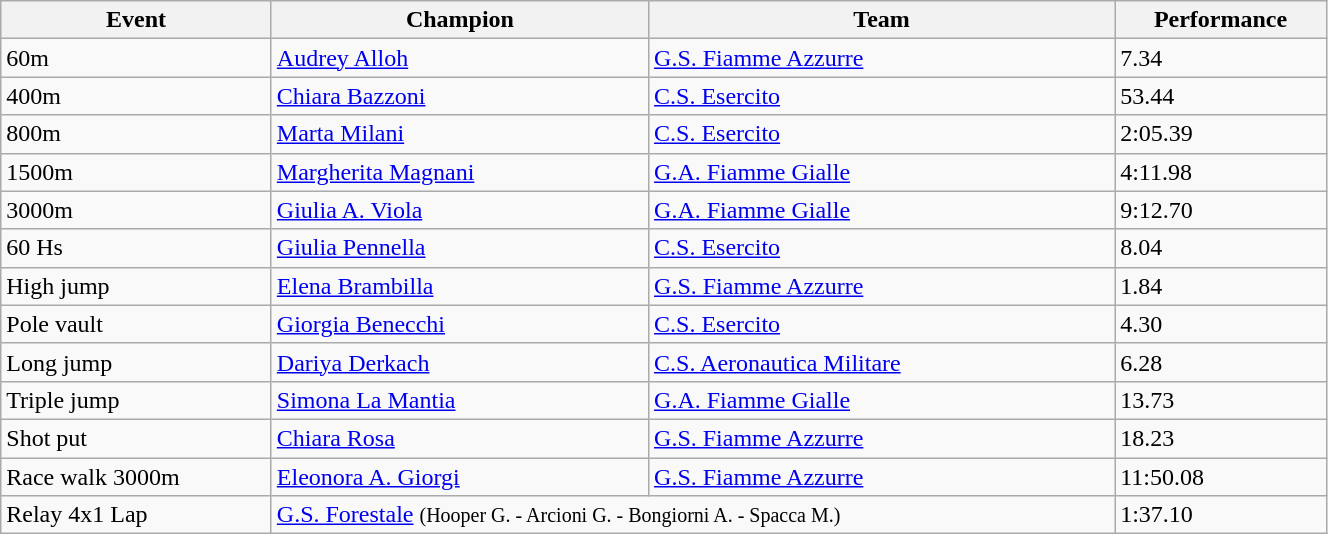<table class="wikitable" width=70% style="font-size:100%; text-align:left;">
<tr>
<th>Event</th>
<th>Champion</th>
<th>Team</th>
<th>Performance</th>
</tr>
<tr>
<td>60m</td>
<td><a href='#'>Audrey Alloh</a></td>
<td><a href='#'>G.S. Fiamme Azzurre</a></td>
<td>7.34</td>
</tr>
<tr>
<td>400m</td>
<td><a href='#'>Chiara Bazzoni</a></td>
<td><a href='#'>C.S. Esercito</a></td>
<td>53.44</td>
</tr>
<tr>
<td>800m</td>
<td><a href='#'>Marta Milani</a></td>
<td><a href='#'>C.S. Esercito</a></td>
<td>2:05.39</td>
</tr>
<tr>
<td>1500m</td>
<td><a href='#'>Margherita Magnani</a></td>
<td><a href='#'>G.A. Fiamme Gialle</a></td>
<td>4:11.98</td>
</tr>
<tr>
<td>3000m</td>
<td><a href='#'>Giulia A. Viola</a></td>
<td><a href='#'>G.A. Fiamme Gialle</a></td>
<td>9:12.70</td>
</tr>
<tr>
<td>60 Hs</td>
<td><a href='#'>Giulia Pennella</a></td>
<td><a href='#'>C.S. Esercito</a></td>
<td>8.04</td>
</tr>
<tr>
<td>High jump</td>
<td><a href='#'>Elena Brambilla</a></td>
<td><a href='#'>G.S. Fiamme Azzurre</a></td>
<td>1.84</td>
</tr>
<tr>
<td>Pole vault</td>
<td><a href='#'>Giorgia Benecchi</a></td>
<td><a href='#'>C.S. Esercito</a></td>
<td>4.30</td>
</tr>
<tr>
<td>Long jump</td>
<td><a href='#'>Dariya Derkach</a></td>
<td><a href='#'>C.S. Aeronautica Militare</a></td>
<td>6.28</td>
</tr>
<tr>
<td>Triple jump</td>
<td><a href='#'>Simona La Mantia</a></td>
<td><a href='#'>G.A. Fiamme Gialle</a></td>
<td>13.73</td>
</tr>
<tr>
<td>Shot put</td>
<td><a href='#'>Chiara Rosa</a></td>
<td><a href='#'>G.S. Fiamme Azzurre</a></td>
<td>18.23</td>
</tr>
<tr>
<td>Race walk 3000m</td>
<td><a href='#'>Eleonora A. Giorgi</a></td>
<td><a href='#'>G.S. Fiamme Azzurre</a></td>
<td>11:50.08 <small></small></td>
</tr>
<tr>
<td>Relay 4x1 Lap</td>
<td colspan=2><a href='#'>G.S. Forestale</a> <small>(Hooper G. - Arcioni G. - Bongiorni A. - Spacca M.)</small></td>
<td>1:37.10</td>
</tr>
</table>
